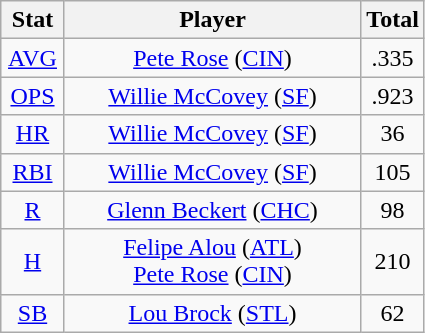<table class="wikitable" style="text-align:center;">
<tr>
<th style="width:15%;">Stat</th>
<th>Player</th>
<th style="width:15%;">Total</th>
</tr>
<tr>
<td><a href='#'>AVG</a></td>
<td><a href='#'>Pete Rose</a> (<a href='#'>CIN</a>)</td>
<td>.335</td>
</tr>
<tr>
<td><a href='#'>OPS</a></td>
<td><a href='#'>Willie McCovey</a> (<a href='#'>SF</a>)</td>
<td>.923</td>
</tr>
<tr>
<td><a href='#'>HR</a></td>
<td><a href='#'>Willie McCovey</a> (<a href='#'>SF</a>)</td>
<td>36</td>
</tr>
<tr>
<td><a href='#'>RBI</a></td>
<td><a href='#'>Willie McCovey</a> (<a href='#'>SF</a>)</td>
<td>105</td>
</tr>
<tr>
<td><a href='#'>R</a></td>
<td><a href='#'>Glenn Beckert</a> (<a href='#'>CHC</a>)</td>
<td>98</td>
</tr>
<tr>
<td><a href='#'>H</a></td>
<td><a href='#'>Felipe Alou</a> (<a href='#'>ATL</a>)<br><a href='#'>Pete Rose</a> (<a href='#'>CIN</a>)</td>
<td>210</td>
</tr>
<tr>
<td><a href='#'>SB</a></td>
<td><a href='#'>Lou Brock</a> (<a href='#'>STL</a>)</td>
<td>62</td>
</tr>
</table>
